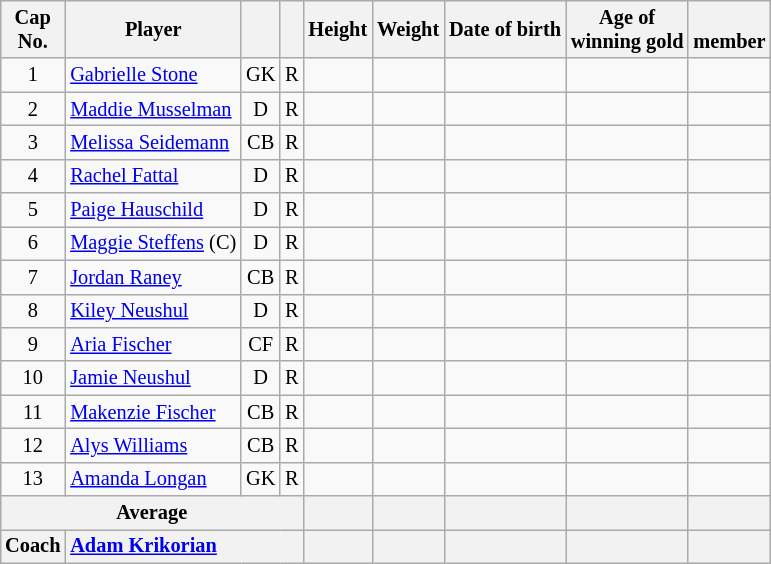<table class="wikitable sortable" style="text-align: center; font-size: 85%; margin-left: 1em;">
<tr>
<th>Cap<br>No.</th>
<th>Player</th>
<th></th>
<th></th>
<th>Height</th>
<th>Weight</th>
<th>Date of birth</th>
<th>Age of<br>winning gold</th>
<th><br>member</th>
</tr>
<tr>
<td>1</td>
<td style="text-align: left;" data-sort-value="Stone, Gabrielle"><a href='#'>Gabrielle Stone</a></td>
<td>GK</td>
<td>R</td>
<td style="text-align: left;"></td>
<td style="text-align: right;"></td>
<td style="text-align: right;"></td>
<td style="text-align: left;"></td>
<td></td>
</tr>
<tr>
<td>2</td>
<td style="text-align: left;" data-sort-value="Musselman, Maddie"><a href='#'>Maddie Musselman</a></td>
<td>D</td>
<td>R</td>
<td style="text-align: left;"></td>
<td style="text-align: right;"></td>
<td style="text-align: right;"></td>
<td style="text-align: left;"></td>
<td></td>
</tr>
<tr>
<td>3</td>
<td style="text-align: left;" data-sort-value="Seidemann, Melissa"><a href='#'>Melissa Seidemann</a></td>
<td>CB</td>
<td>R</td>
<td style="text-align: left;"></td>
<td style="text-align: right;"></td>
<td style="text-align: right;"></td>
<td style="text-align: left;"></td>
<td></td>
</tr>
<tr>
<td>4</td>
<td style="text-align: left;" data-sort-value="Fattal, Rachel"><a href='#'>Rachel Fattal</a></td>
<td>D</td>
<td>R</td>
<td style="text-align: left;"></td>
<td style="text-align: right;"></td>
<td style="text-align: right;"></td>
<td style="text-align: left;"></td>
<td></td>
</tr>
<tr>
<td>5</td>
<td style="text-align: left;" data-sort-value="Hauschild, Paige"><a href='#'>Paige Hauschild</a></td>
<td>D</td>
<td>R</td>
<td style="text-align: left;"></td>
<td style="text-align: right;"></td>
<td style="text-align: right;"></td>
<td style="text-align: left;"></td>
<td></td>
</tr>
<tr>
<td>6</td>
<td style="text-align: left;" data-sort-value="Steffens, Maggie"><a href='#'>Maggie Steffens</a> (C)</td>
<td>D</td>
<td>R</td>
<td style="text-align: left;"></td>
<td style="text-align: right;"></td>
<td style="text-align: right;"></td>
<td style="text-align: left;"></td>
<td></td>
</tr>
<tr>
<td>7</td>
<td style="text-align: left;" data-sort-value="Raney, Jordan"><a href='#'>Jordan Raney</a></td>
<td>CB</td>
<td>R</td>
<td style="text-align: left;"></td>
<td style="text-align: right;"></td>
<td style="text-align: right;"></td>
<td style="text-align: left;"></td>
<td></td>
</tr>
<tr>
<td>8</td>
<td style="text-align: left;" data-sort-value="Neushul, Kiley"><a href='#'>Kiley Neushul</a></td>
<td>D</td>
<td>R</td>
<td style="text-align: left;"></td>
<td style="text-align: right;"></td>
<td style="text-align: right;"></td>
<td style="text-align: left;"></td>
<td></td>
</tr>
<tr>
<td>9</td>
<td style="text-align: left;" data-sort-value="Fischer, Aria"><a href='#'>Aria Fischer</a></td>
<td>CF</td>
<td>R</td>
<td style="text-align: left;"></td>
<td style="text-align: right;"></td>
<td style="text-align: right;"></td>
<td style="text-align: left;"></td>
<td></td>
</tr>
<tr>
<td>10</td>
<td style="text-align: left;" data-sort-value="Neushul, Jamie"><a href='#'>Jamie Neushul</a></td>
<td>D</td>
<td>R</td>
<td style="text-align: left;"></td>
<td style="text-align: right;"></td>
<td style="text-align: right;"></td>
<td style="text-align: left;"></td>
<td></td>
</tr>
<tr>
<td>11</td>
<td style="text-align: left;" data-sort-value="Fischer, Makenzie"><a href='#'>Makenzie Fischer</a></td>
<td>CB</td>
<td>R</td>
<td style="text-align: left;"></td>
<td style="text-align: right;"></td>
<td style="text-align: right;"></td>
<td style="text-align: left;"></td>
<td></td>
</tr>
<tr>
<td>12</td>
<td style="text-align: left;" data-sort-value="Williams, Alys"><a href='#'>Alys Williams</a></td>
<td>CB</td>
<td>R</td>
<td style="text-align: left;"></td>
<td style="text-align: right;"></td>
<td style="text-align: right;"></td>
<td style="text-align: left;"></td>
<td></td>
</tr>
<tr>
<td>13</td>
<td style="text-align: left;" data-sort-value="Longan, Amanda"><a href='#'>Amanda Longan</a></td>
<td>GK</td>
<td>R</td>
<td style="text-align: left;"></td>
<td style="text-align: right;"></td>
<td style="text-align: right;"></td>
<td style="text-align: left;"></td>
<td></td>
</tr>
<tr>
<th colspan="4">Average</th>
<th style="text-align: left;"></th>
<th style="text-align: right;"></th>
<th style="text-align: right;"></th>
<th style="text-align: left;"></th>
<th></th>
</tr>
<tr>
<th>Coach</th>
<th colspan="3" style="text-align: left;"><a href='#'>Adam Krikorian</a></th>
<th style="text-align: left;"></th>
<th></th>
<th style="text-align: right;"></th>
<th style="text-align: left;"></th>
<th></th>
</tr>
</table>
